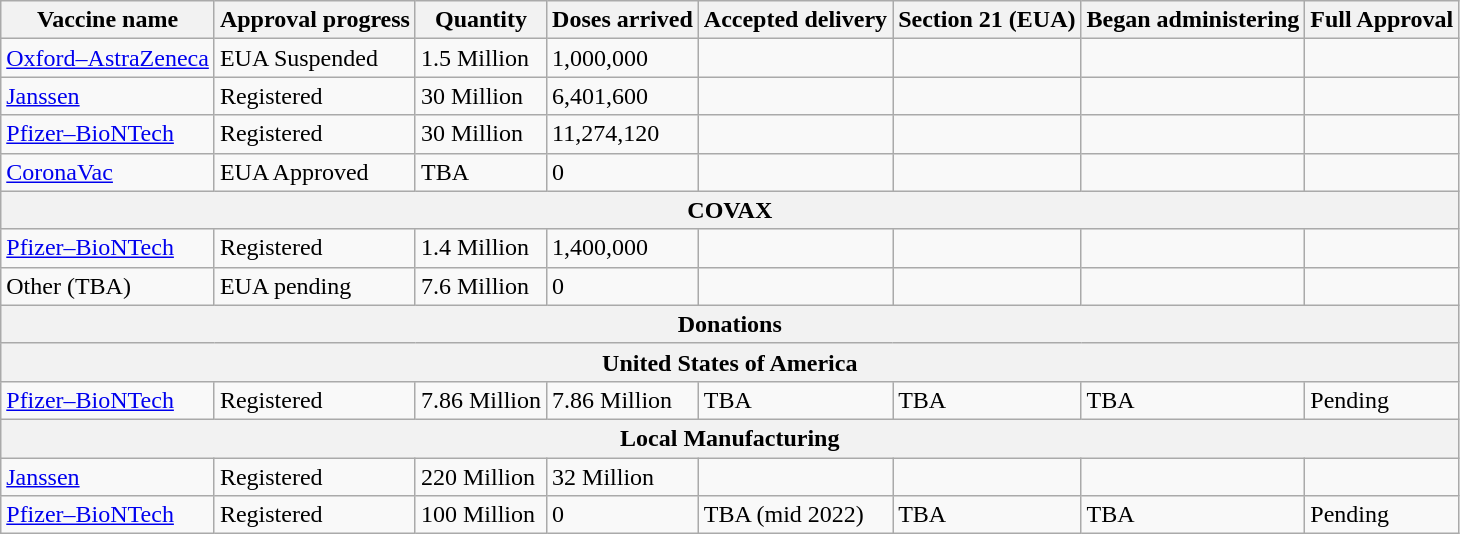<table class="wikitable">
<tr>
<th>Vaccine name</th>
<th>Approval progress</th>
<th>Quantity</th>
<th>Doses arrived</th>
<th>Accepted delivery</th>
<th>Section 21 (EUA)</th>
<th>Began administering</th>
<th>Full Approval</th>
</tr>
<tr>
<td><a href='#'>Oxford–AstraZeneca</a></td>
<td>EUA Suspended</td>
<td>1.5 Million</td>
<td>1,000,000</td>
<td></td>
<td></td>
<td></td>
<td></td>
</tr>
<tr>
<td><a href='#'>Janssen</a></td>
<td>Registered</td>
<td>30 Million</td>
<td>6,401,600</td>
<td></td>
<td></td>
<td></td>
<td></td>
</tr>
<tr>
<td><a href='#'>Pfizer–BioNTech</a></td>
<td>Registered</td>
<td>30 Million</td>
<td>11,274,120</td>
<td></td>
<td></td>
<td></td>
<td></td>
</tr>
<tr>
<td><a href='#'>CoronaVac</a></td>
<td>EUA Approved</td>
<td>TBA</td>
<td 0>0</td>
<td></td>
<td></td>
<td></td>
<td></td>
</tr>
<tr>
<th colspan="8">COVAX</th>
</tr>
<tr>
<td><a href='#'>Pfizer–BioNTech</a></td>
<td>Registered</td>
<td>1.4 Million</td>
<td>1,400,000</td>
<td></td>
<td></td>
<td></td>
<td></td>
</tr>
<tr>
<td>Other (TBA)</td>
<td>EUA pending</td>
<td>7.6 Million</td>
<td>0</td>
<td></td>
<td></td>
<td></td>
<td></td>
</tr>
<tr>
<th colspan="8">Donations</th>
</tr>
<tr>
<th colspan="8">United States of America</th>
</tr>
<tr>
<td><a href='#'>Pfizer–BioNTech</a></td>
<td>Registered</td>
<td>7.86 Million</td>
<td>7.86 Million</td>
<td>TBA</td>
<td>TBA</td>
<td>TBA</td>
<td>Pending</td>
</tr>
<tr>
<th colspan="8">Local Manufacturing</th>
</tr>
<tr>
<td><a href='#'>Janssen</a></td>
<td>Registered</td>
<td>220 Million</td>
<td>32 Million</td>
<td></td>
<td></td>
<td></td>
<td></td>
</tr>
<tr>
<td><a href='#'>Pfizer–BioNTech</a></td>
<td>Registered</td>
<td>100 Million</td>
<td>0</td>
<td>TBA (mid 2022)</td>
<td>TBA</td>
<td>TBA</td>
<td>Pending</td>
</tr>
</table>
